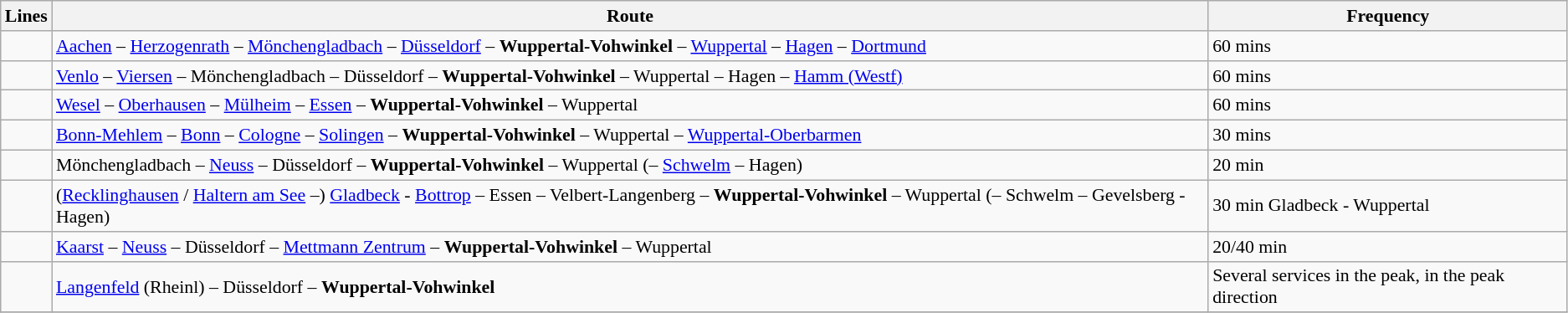<table class="wikitable" style="font-size:91%;">
<tr class="hintergrundfarbe5">
<th>Lines</th>
<th>Route</th>
<th>Frequency</th>
</tr>
<tr>
<td></td>
<td><a href='#'>Aachen</a> – <a href='#'>Herzogenrath</a> – <a href='#'>Mönchengladbach</a> – <a href='#'>Düsseldorf</a> – <strong>Wuppertal-Vohwinkel</strong> – <a href='#'>Wuppertal</a> – <a href='#'>Hagen</a> – <a href='#'>Dortmund</a></td>
<td>60 mins</td>
</tr>
<tr>
<td></td>
<td><a href='#'>Venlo</a> – <a href='#'>Viersen</a> – Mönchengladbach – Düsseldorf – <strong>Wuppertal-Vohwinkel</strong> – Wuppertal – Hagen – <a href='#'>Hamm (Westf)</a></td>
<td>60 mins</td>
</tr>
<tr>
<td></td>
<td><a href='#'>Wesel</a> – <a href='#'>Oberhausen</a> – <a href='#'>Mülheim</a> – <a href='#'>Essen</a> – <strong>Wuppertal-Vohwinkel</strong> – Wuppertal</td>
<td>60 mins</td>
</tr>
<tr>
<td></td>
<td><a href='#'>Bonn-Mehlem</a> – <a href='#'>Bonn</a> – <a href='#'>Cologne</a> – <a href='#'>Solingen</a> – <strong>Wuppertal-Vohwinkel</strong> – Wuppertal – <a href='#'>Wuppertal-Oberbarmen</a></td>
<td>30 mins</td>
</tr>
<tr>
<td></td>
<td>Mönchengladbach – <a href='#'>Neuss</a> – Düsseldorf – <strong>Wuppertal-Vohwinkel</strong> – Wuppertal (– <a href='#'>Schwelm</a> – Hagen)</td>
<td>20 min</td>
</tr>
<tr>
<td></td>
<td>(<a href='#'>Recklinghausen</a> / <a href='#'>Haltern am See</a> –) <a href='#'>Gladbeck</a> - <a href='#'>Bottrop</a> – Essen – Velbert-Langenberg – <strong>Wuppertal-Vohwinkel</strong> – Wuppertal (– Schwelm – Gevelsberg - Hagen)</td>
<td>30 min Gladbeck - Wuppertal</td>
</tr>
<tr>
<td></td>
<td><a href='#'>Kaarst</a> – <a href='#'>Neuss</a> – Düsseldorf – <a href='#'>Mettmann Zentrum</a> – <strong>Wuppertal-Vohwinkel</strong> – Wuppertal</td>
<td>20/40 min</td>
</tr>
<tr>
<td></td>
<td><a href='#'>Langenfeld</a> (Rheinl) – Düsseldorf – <strong>Wuppertal-Vohwinkel</strong></td>
<td>Several services in the peak, in the peak direction</td>
</tr>
<tr>
</tr>
</table>
